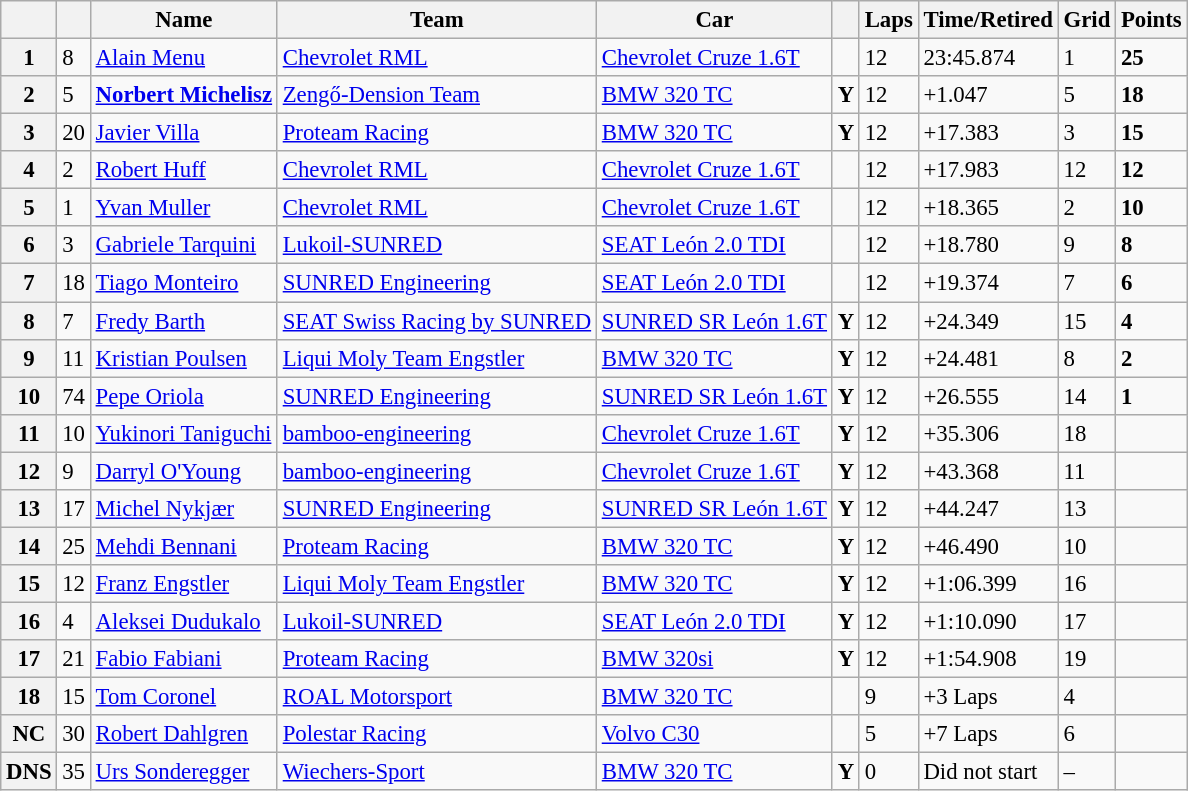<table class="wikitable sortable" style="font-size: 95%;">
<tr>
<th></th>
<th></th>
<th>Name</th>
<th>Team</th>
<th>Car</th>
<th></th>
<th>Laps</th>
<th>Time/Retired</th>
<th>Grid</th>
<th>Points</th>
</tr>
<tr>
<th>1</th>
<td>8</td>
<td> <a href='#'>Alain Menu</a></td>
<td><a href='#'>Chevrolet RML</a></td>
<td><a href='#'>Chevrolet Cruze 1.6T</a></td>
<td></td>
<td>12</td>
<td>23:45.874</td>
<td>1</td>
<td><strong>25</strong></td>
</tr>
<tr>
<th>2</th>
<td>5</td>
<td> <strong><a href='#'>Norbert Michelisz</a></strong></td>
<td><a href='#'>Zengő-Dension Team</a></td>
<td><a href='#'>BMW 320 TC</a></td>
<td align=center><strong><span>Y</span></strong></td>
<td>12</td>
<td>+1.047</td>
<td>5</td>
<td><strong>18</strong></td>
</tr>
<tr>
<th>3</th>
<td>20</td>
<td> <a href='#'>Javier Villa</a></td>
<td><a href='#'>Proteam Racing</a></td>
<td><a href='#'>BMW 320 TC</a></td>
<td align=center><strong><span>Y</span></strong></td>
<td>12</td>
<td>+17.383</td>
<td>3</td>
<td><strong>15</strong></td>
</tr>
<tr>
<th>4</th>
<td>2</td>
<td> <a href='#'>Robert Huff</a></td>
<td><a href='#'>Chevrolet RML</a></td>
<td><a href='#'>Chevrolet Cruze 1.6T</a></td>
<td></td>
<td>12</td>
<td>+17.983</td>
<td>12</td>
<td><strong>12</strong></td>
</tr>
<tr>
<th>5</th>
<td>1</td>
<td> <a href='#'>Yvan Muller</a></td>
<td><a href='#'>Chevrolet RML</a></td>
<td><a href='#'>Chevrolet Cruze 1.6T</a></td>
<td></td>
<td>12</td>
<td>+18.365</td>
<td>2</td>
<td><strong>10</strong></td>
</tr>
<tr>
<th>6</th>
<td>3</td>
<td> <a href='#'>Gabriele Tarquini</a></td>
<td><a href='#'>Lukoil-SUNRED</a></td>
<td><a href='#'>SEAT León 2.0 TDI</a></td>
<td></td>
<td>12</td>
<td>+18.780</td>
<td>9</td>
<td><strong>8</strong></td>
</tr>
<tr>
<th>7</th>
<td>18</td>
<td> <a href='#'>Tiago Monteiro</a></td>
<td><a href='#'>SUNRED Engineering</a></td>
<td><a href='#'>SEAT León 2.0 TDI</a></td>
<td></td>
<td>12</td>
<td>+19.374</td>
<td>7</td>
<td><strong>6</strong></td>
</tr>
<tr>
<th>8</th>
<td>7</td>
<td> <a href='#'>Fredy Barth</a></td>
<td><a href='#'>SEAT Swiss Racing by SUNRED</a></td>
<td><a href='#'>SUNRED SR León 1.6T</a></td>
<td align=center><strong><span>Y</span></strong></td>
<td>12</td>
<td>+24.349</td>
<td>15</td>
<td><strong>4</strong></td>
</tr>
<tr>
<th>9</th>
<td>11</td>
<td> <a href='#'>Kristian Poulsen</a></td>
<td><a href='#'>Liqui Moly Team Engstler</a></td>
<td><a href='#'>BMW 320 TC</a></td>
<td align=center><strong><span>Y</span></strong></td>
<td>12</td>
<td>+24.481</td>
<td>8</td>
<td><strong>2</strong></td>
</tr>
<tr>
<th>10</th>
<td>74</td>
<td> <a href='#'>Pepe Oriola</a></td>
<td><a href='#'>SUNRED Engineering</a></td>
<td><a href='#'>SUNRED SR León 1.6T</a></td>
<td align=center><strong><span>Y</span></strong></td>
<td>12</td>
<td>+26.555</td>
<td>14</td>
<td><strong>1</strong></td>
</tr>
<tr>
<th>11</th>
<td>10</td>
<td> <a href='#'>Yukinori Taniguchi</a></td>
<td><a href='#'>bamboo-engineering</a></td>
<td><a href='#'>Chevrolet Cruze 1.6T</a></td>
<td align=center><strong><span>Y</span></strong></td>
<td>12</td>
<td>+35.306</td>
<td>18</td>
<td></td>
</tr>
<tr>
<th>12</th>
<td>9</td>
<td> <a href='#'>Darryl O'Young</a></td>
<td><a href='#'>bamboo-engineering</a></td>
<td><a href='#'>Chevrolet Cruze 1.6T</a></td>
<td align=center><strong><span>Y</span></strong></td>
<td>12</td>
<td>+43.368</td>
<td>11</td>
<td></td>
</tr>
<tr>
<th>13</th>
<td>17</td>
<td> <a href='#'>Michel Nykjær</a></td>
<td><a href='#'>SUNRED Engineering</a></td>
<td><a href='#'>SUNRED SR León 1.6T</a></td>
<td align=center><strong><span>Y</span></strong></td>
<td>12</td>
<td>+44.247</td>
<td>13</td>
<td></td>
</tr>
<tr>
<th>14</th>
<td>25</td>
<td> <a href='#'>Mehdi Bennani</a></td>
<td><a href='#'>Proteam Racing</a></td>
<td><a href='#'>BMW 320 TC</a></td>
<td align=center><strong><span>Y</span></strong></td>
<td>12</td>
<td>+46.490</td>
<td>10</td>
<td></td>
</tr>
<tr>
<th>15</th>
<td>12</td>
<td> <a href='#'>Franz Engstler</a></td>
<td><a href='#'>Liqui Moly Team Engstler</a></td>
<td><a href='#'>BMW 320 TC</a></td>
<td align=center><strong><span>Y</span></strong></td>
<td>12</td>
<td>+1:06.399</td>
<td>16</td>
<td></td>
</tr>
<tr>
<th>16</th>
<td>4</td>
<td> <a href='#'>Aleksei Dudukalo</a></td>
<td><a href='#'>Lukoil-SUNRED</a></td>
<td><a href='#'>SEAT León 2.0 TDI</a></td>
<td align=center><strong><span>Y</span></strong></td>
<td>12</td>
<td>+1:10.090</td>
<td>17</td>
<td></td>
</tr>
<tr>
<th>17</th>
<td>21</td>
<td> <a href='#'>Fabio Fabiani</a></td>
<td><a href='#'>Proteam Racing</a></td>
<td><a href='#'>BMW 320si</a></td>
<td align=center><strong><span>Y</span></strong></td>
<td>12</td>
<td>+1:54.908</td>
<td>19</td>
<td></td>
</tr>
<tr>
<th>18</th>
<td>15</td>
<td> <a href='#'>Tom Coronel</a></td>
<td><a href='#'>ROAL Motorsport</a></td>
<td><a href='#'>BMW 320 TC</a></td>
<td></td>
<td>9</td>
<td>+3 Laps</td>
<td>4</td>
<td></td>
</tr>
<tr>
<th>NC</th>
<td>30</td>
<td> <a href='#'>Robert Dahlgren</a></td>
<td><a href='#'>Polestar Racing</a></td>
<td><a href='#'>Volvo C30</a></td>
<td></td>
<td>5</td>
<td>+7 Laps</td>
<td>6</td>
<td></td>
</tr>
<tr>
<th>DNS</th>
<td>35</td>
<td> <a href='#'>Urs Sonderegger</a></td>
<td><a href='#'>Wiechers-Sport</a></td>
<td><a href='#'>BMW 320 TC</a></td>
<td align=center><strong><span>Y</span></strong></td>
<td>0</td>
<td>Did not start</td>
<td>–</td>
<td></td>
</tr>
</table>
